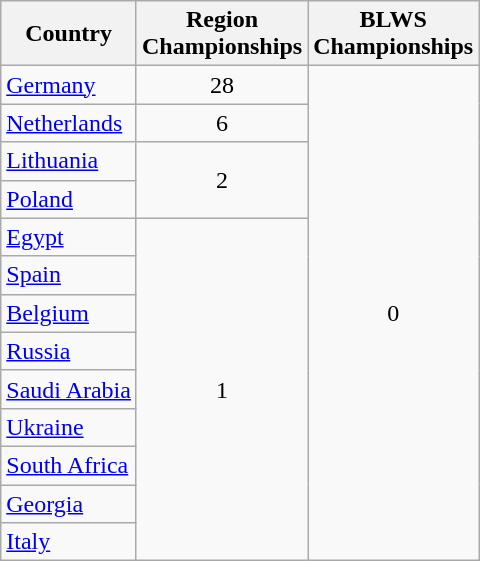<table class="wikitable">
<tr>
<th>Country</th>
<th>Region<br>Championships</th>
<th>BLWS<br>Championships</th>
</tr>
<tr>
<td> <a href='#'>Germany</a></td>
<td align=center>28</td>
<td align=center rowspan=13>0</td>
</tr>
<tr>
<td> <a href='#'>Netherlands</a></td>
<td align=center>6</td>
</tr>
<tr>
<td> <a href='#'>Lithuania</a></td>
<td align=center rowspan=2>2</td>
</tr>
<tr>
<td> <a href='#'>Poland</a></td>
</tr>
<tr>
<td> <a href='#'>Egypt</a></td>
<td align=center rowspan=9>1</td>
</tr>
<tr>
<td> <a href='#'>Spain</a></td>
</tr>
<tr>
<td> <a href='#'>Belgium</a></td>
</tr>
<tr>
<td> <a href='#'>Russia</a></td>
</tr>
<tr>
<td> <a href='#'>Saudi Arabia</a></td>
</tr>
<tr>
<td> <a href='#'>Ukraine</a></td>
</tr>
<tr>
<td> <a href='#'>South Africa</a></td>
</tr>
<tr>
<td> <a href='#'>Georgia</a></td>
</tr>
<tr>
<td> <a href='#'>Italy</a></td>
</tr>
</table>
